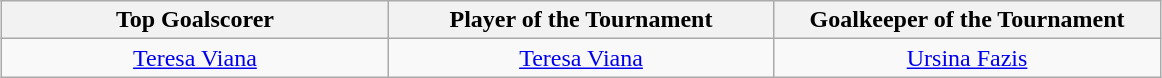<table class=wikitable style="margin:auto; text-align:center">
<tr>
<th style="width: 250px;">Top Goalscorer</th>
<th style="width: 250px;">Player of the Tournament</th>
<th style="width: 250px;">Goalkeeper of the Tournament</th>
</tr>
<tr>
<td> <a href='#'>Teresa Viana</a></td>
<td> <a href='#'>Teresa Viana</a></td>
<td> <a href='#'>Ursina Fazis</a></td>
</tr>
</table>
